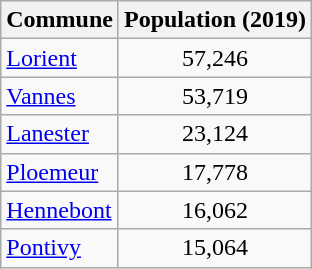<table class=wikitable>
<tr>
<th>Commune</th>
<th>Population (2019)</th>
</tr>
<tr>
<td><a href='#'>Lorient</a></td>
<td style="text-align: center;">57,246</td>
</tr>
<tr>
<td><a href='#'>Vannes</a></td>
<td style="text-align: center;">53,719</td>
</tr>
<tr>
<td><a href='#'>Lanester</a></td>
<td style="text-align: center;">23,124</td>
</tr>
<tr>
<td><a href='#'>Ploemeur</a></td>
<td style="text-align: center;">17,778</td>
</tr>
<tr>
<td><a href='#'>Hennebont</a></td>
<td style="text-align: center;">16,062</td>
</tr>
<tr>
<td><a href='#'>Pontivy</a></td>
<td style="text-align: center;">15,064</td>
</tr>
</table>
